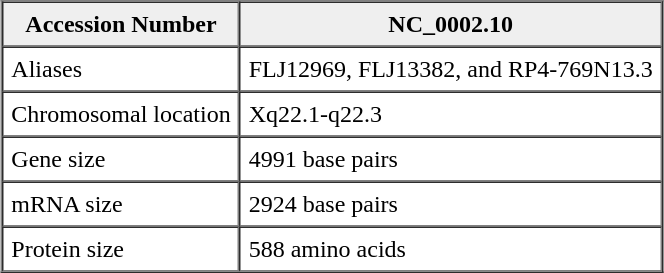<table border="1" cellpadding="5" cellspacing="0" align="center">
<tr>
<th scope="col" style="background:#efefef;">Accession Number</th>
<th scope="col" style="background:#efefef;">NC_0002.10</th>
</tr>
<tr>
<td>Aliases</td>
<td>FLJ12969, FLJ13382, and RP4-769N13.3</td>
</tr>
<tr>
<td>Chromosomal location</td>
<td>Xq22.1-q22.3</td>
</tr>
<tr>
<td>Gene size</td>
<td>4991 base pairs</td>
</tr>
<tr>
<td>mRNA size</td>
<td>2924 base pairs</td>
</tr>
<tr>
<td>Protein size</td>
<td>588 amino acids</td>
</tr>
</table>
